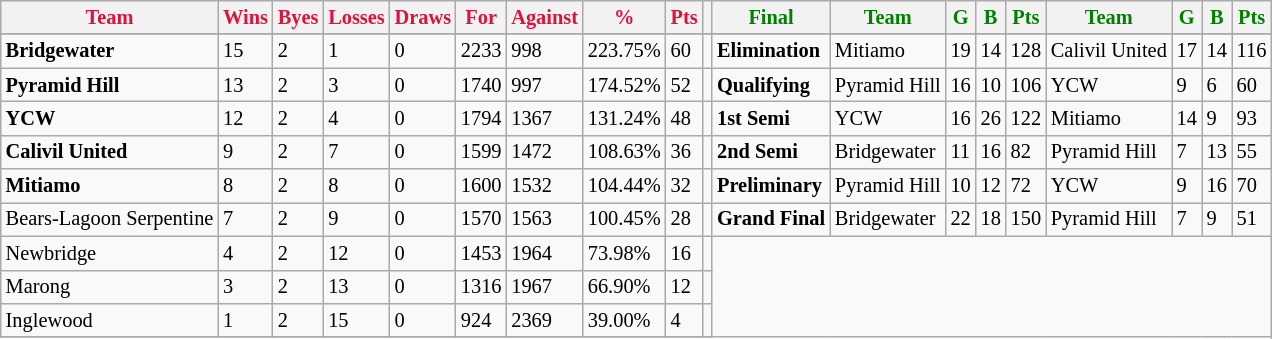<table style="font-size: 85%; text-align: left;" class="wikitable">
<tr>
<th style="color:crimson">Team</th>
<th style="color:crimson">Wins</th>
<th style="color:crimson">Byes</th>
<th style="color:crimson">Losses</th>
<th style="color:crimson">Draws</th>
<th style="color:crimson">For</th>
<th style="color:crimson">Against</th>
<th style="color:crimson">%</th>
<th style="color:crimson">Pts</th>
<th></th>
<th style="color:green">Final</th>
<th style="color:green">Team</th>
<th style="color:green">G</th>
<th style="color:green">B</th>
<th style="color:green">Pts</th>
<th style="color:green">Team</th>
<th style="color:green">G</th>
<th style="color:green">B</th>
<th style="color:green">Pts</th>
</tr>
<tr>
</tr>
<tr>
</tr>
<tr>
<td><strong>	Bridgewater	</strong></td>
<td>15</td>
<td>2</td>
<td>1</td>
<td>0</td>
<td>2233</td>
<td>998</td>
<td>223.75%</td>
<td>60</td>
<td></td>
<td><strong>Elimination</strong></td>
<td>Mitiamo</td>
<td>19</td>
<td>14</td>
<td>128</td>
<td>Calivil United</td>
<td>17</td>
<td>14</td>
<td>116</td>
</tr>
<tr>
<td><strong>	Pyramid Hill	</strong></td>
<td>13</td>
<td>2</td>
<td>3</td>
<td>0</td>
<td>1740</td>
<td>997</td>
<td>174.52%</td>
<td>52</td>
<td></td>
<td><strong>Qualifying</strong></td>
<td>Pyramid Hill</td>
<td>16</td>
<td>10</td>
<td>106</td>
<td>YCW</td>
<td>9</td>
<td>6</td>
<td>60</td>
</tr>
<tr>
<td><strong>	YCW	</strong></td>
<td>12</td>
<td>2</td>
<td>4</td>
<td>0</td>
<td>1794</td>
<td>1367</td>
<td>131.24%</td>
<td>48</td>
<td></td>
<td><strong>1st Semi</strong></td>
<td>YCW</td>
<td>16</td>
<td>26</td>
<td>122</td>
<td>Mitiamo</td>
<td>14</td>
<td>9</td>
<td>93</td>
</tr>
<tr>
<td><strong>	Calivil United	</strong></td>
<td>9</td>
<td>2</td>
<td>7</td>
<td>0</td>
<td>1599</td>
<td>1472</td>
<td>108.63%</td>
<td>36</td>
<td></td>
<td><strong>2nd Semi</strong></td>
<td>Bridgewater</td>
<td>11</td>
<td>16</td>
<td>82</td>
<td>Pyramid Hill</td>
<td>7</td>
<td>13</td>
<td>55</td>
</tr>
<tr>
<td><strong>	Mitiamo	</strong></td>
<td>8</td>
<td>2</td>
<td>8</td>
<td>0</td>
<td>1600</td>
<td>1532</td>
<td>104.44%</td>
<td>32</td>
<td></td>
<td><strong>Preliminary</strong></td>
<td>Pyramid Hill</td>
<td>10</td>
<td>12</td>
<td>72</td>
<td>YCW</td>
<td>9</td>
<td>16</td>
<td>70</td>
</tr>
<tr>
<td>Bears-Lagoon Serpentine</td>
<td>7</td>
<td>2</td>
<td>9</td>
<td>0</td>
<td>1570</td>
<td>1563</td>
<td>100.45%</td>
<td>28</td>
<td></td>
<td><strong>Grand Final</strong></td>
<td>Bridgewater</td>
<td>22</td>
<td>18</td>
<td>150</td>
<td>Pyramid Hill</td>
<td>7</td>
<td>9</td>
<td>51</td>
</tr>
<tr>
<td>Newbridge</td>
<td>4</td>
<td>2</td>
<td>12</td>
<td>0</td>
<td>1453</td>
<td>1964</td>
<td>73.98%</td>
<td>16</td>
<td></td>
</tr>
<tr>
<td>Marong</td>
<td>3</td>
<td>2</td>
<td>13</td>
<td>0</td>
<td>1316</td>
<td>1967</td>
<td>66.90%</td>
<td>12</td>
<td></td>
</tr>
<tr>
<td>Inglewood</td>
<td>1</td>
<td>2</td>
<td>15</td>
<td>0</td>
<td>924</td>
<td>2369</td>
<td>39.00%</td>
<td>4</td>
<td></td>
</tr>
<tr>
</tr>
</table>
